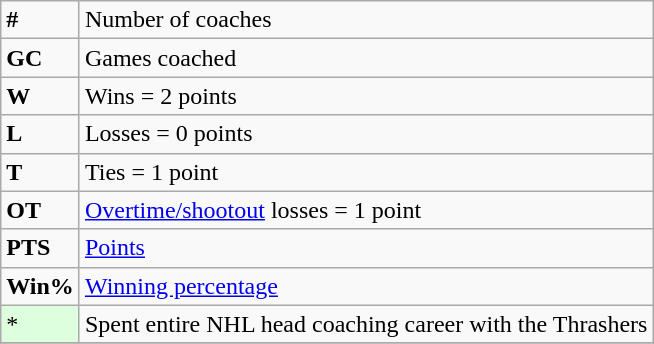<table class="wikitable">
<tr>
<td><strong>#</strong></td>
<td>Number of coaches</td>
</tr>
<tr>
<td><strong>GC</strong></td>
<td>Games coached</td>
</tr>
<tr>
<td><strong>W</strong></td>
<td>Wins = 2 points</td>
</tr>
<tr>
<td><strong>L</strong></td>
<td>Losses = 0 points</td>
</tr>
<tr>
<td><strong>T</strong></td>
<td>Ties = 1 point</td>
</tr>
<tr>
<td><strong>OT</strong></td>
<td><a href='#'>Overtime/shootout</a> losses = 1 point</td>
</tr>
<tr>
<td><strong>PTS</strong></td>
<td><a href='#'>Points</a></td>
</tr>
<tr>
<td><strong>Win%</strong></td>
<td><a href='#'>Winning percentage</a></td>
</tr>
<tr>
<td style="background-color:#ddffdd">*</td>
<td>Spent entire NHL head coaching career with the Thrashers</td>
</tr>
<tr>
</tr>
</table>
